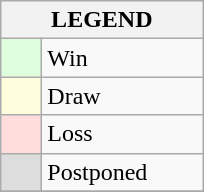<table class="wikitable">
<tr>
<th colspan="2">LEGEND</th>
</tr>
<tr>
<td style="background:#ddffdd;" width=20> </td>
<td width=100>Win</td>
</tr>
<tr>
<td style="background:#ffffdd"  width=20> </td>
<td width=100>Draw</td>
</tr>
<tr>
<td style="background:#ffdddd;" width=20> </td>
<td width=100>Loss</td>
</tr>
<tr>
<td style="background:#ddd;" width=20> </td>
<td width=100>Postponed</td>
</tr>
<tr>
</tr>
</table>
